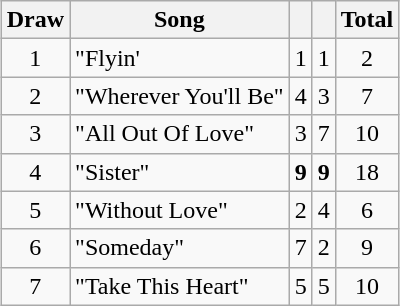<table class="wikitable plainrowheaders" style="margin: 1em auto 1em auto; text-align:center;">
<tr>
<th>Draw</th>
<th>Song</th>
<th></th>
<th></th>
<th>Total</th>
</tr>
<tr>
<td>1</td>
<td align="left">"Flyin'</td>
<td>1</td>
<td>1</td>
<td>2</td>
</tr>
<tr>
<td>2</td>
<td align="left">"Wherever You'll Be"</td>
<td>4</td>
<td>3</td>
<td>7</td>
</tr>
<tr>
<td>3</td>
<td align="left">"All Out Of Love"</td>
<td>3</td>
<td>7</td>
<td>10</td>
</tr>
<tr>
<td>4</td>
<td align="left">"Sister"</td>
<td><strong>9</strong></td>
<td><strong>9</strong></td>
<td>18</td>
</tr>
<tr>
<td>5</td>
<td align="left">"Without Love"</td>
<td>2</td>
<td>4</td>
<td>6</td>
</tr>
<tr>
<td>6</td>
<td align="left">"Someday"</td>
<td>7</td>
<td>2</td>
<td>9</td>
</tr>
<tr>
<td>7</td>
<td align="left">"Take This Heart"</td>
<td>5</td>
<td>5</td>
<td>10</td>
</tr>
</table>
